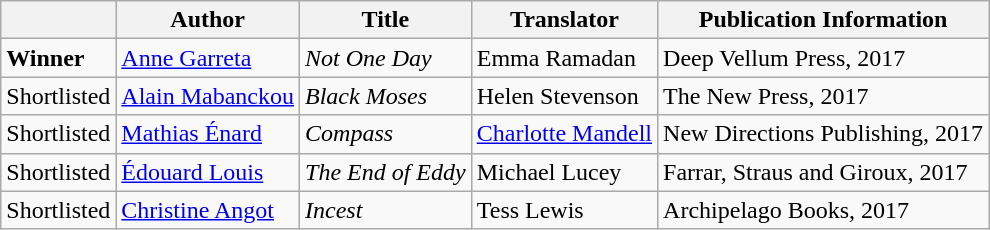<table class="wikitable">
<tr>
<th></th>
<th>Author</th>
<th>Title</th>
<th>Translator</th>
<th>Publication Information</th>
</tr>
<tr>
<td><strong>Winner</strong></td>
<td><a href='#'>Anne Garreta</a></td>
<td><em>Not One Day</em></td>
<td>Emma Ramadan</td>
<td>Deep Vellum Press, 2017</td>
</tr>
<tr>
<td>Shortlisted</td>
<td><a href='#'>Alain Mabanckou</a></td>
<td><em>Black Moses</em></td>
<td>Helen Stevenson</td>
<td>The New Press, 2017</td>
</tr>
<tr>
<td>Shortlisted</td>
<td><a href='#'>Mathias Énard</a></td>
<td><em>Compass</em></td>
<td><a href='#'>Charlotte Mandell</a></td>
<td>New Directions Publishing, 2017</td>
</tr>
<tr>
<td>Shortlisted</td>
<td><a href='#'>Édouard Louis</a></td>
<td><em>The End of Eddy</em></td>
<td>Michael Lucey</td>
<td>Farrar, Straus and Giroux, 2017</td>
</tr>
<tr>
<td>Shortlisted</td>
<td><a href='#'>Christine Angot</a></td>
<td><em>Incest</em></td>
<td>Tess Lewis</td>
<td>Archipelago Books, 2017</td>
</tr>
</table>
